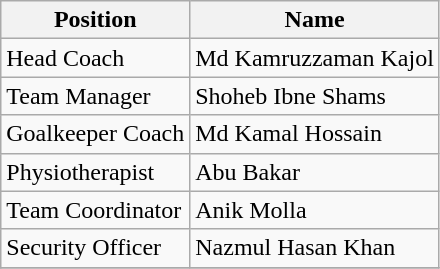<table class="wikitable">
<tr>
<th>Position</th>
<th>Name</th>
</tr>
<tr>
<td>Head Coach</td>
<td> Md Kamruzzaman Kajol</td>
</tr>
<tr>
<td>Team Manager</td>
<td> Shoheb Ibne Shams</td>
</tr>
<tr>
<td>Goalkeeper Coach</td>
<td> Md Kamal Hossain</td>
</tr>
<tr>
<td>Physiotherapist</td>
<td> Abu Bakar</td>
</tr>
<tr>
<td>Team Coordinator</td>
<td> Anik Molla</td>
</tr>
<tr>
<td>Security Officer</td>
<td> Nazmul Hasan Khan</td>
</tr>
<tr>
</tr>
</table>
